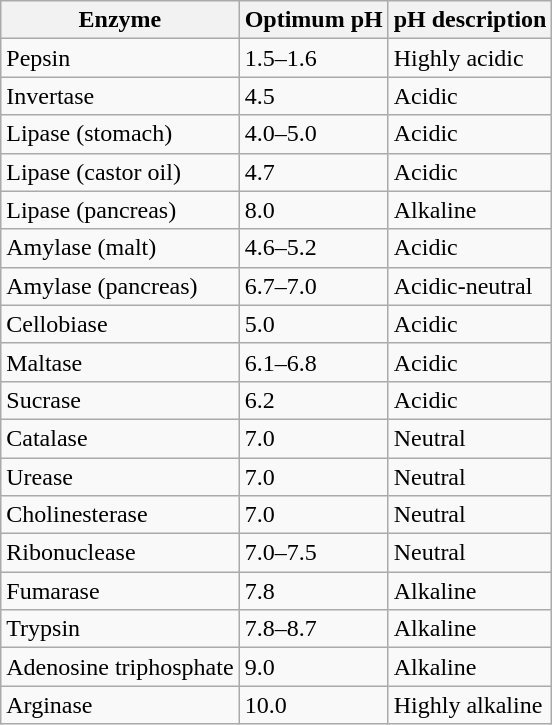<table class="wikitable sortable">
<tr>
<th>Enzyme</th>
<th>Optimum pH</th>
<th>pH description</th>
</tr>
<tr>
<td>Pepsin</td>
<td>1.5–1.6</td>
<td>Highly acidic</td>
</tr>
<tr>
<td>Invertase</td>
<td>4.5</td>
<td>Acidic</td>
</tr>
<tr>
<td>Lipase (stomach)</td>
<td>4.0–5.0</td>
<td>Acidic</td>
</tr>
<tr>
<td>Lipase (castor oil)</td>
<td>4.7</td>
<td>Acidic</td>
</tr>
<tr>
<td>Lipase (pancreas)</td>
<td>8.0</td>
<td>Alkaline</td>
</tr>
<tr>
<td>Amylase (malt)</td>
<td>4.6–5.2</td>
<td>Acidic</td>
</tr>
<tr>
<td>Amylase (pancreas)</td>
<td>6.7–7.0</td>
<td>Acidic-neutral</td>
</tr>
<tr>
<td>Cellobiase</td>
<td>5.0</td>
<td>Acidic</td>
</tr>
<tr>
<td>Maltase</td>
<td>6.1–6.8</td>
<td>Acidic</td>
</tr>
<tr>
<td>Sucrase</td>
<td>6.2</td>
<td>Acidic</td>
</tr>
<tr>
<td>Catalase</td>
<td>7.0</td>
<td>Neutral</td>
</tr>
<tr>
<td>Urease</td>
<td>7.0</td>
<td>Neutral</td>
</tr>
<tr>
<td>Cholinesterase</td>
<td>7.0</td>
<td>Neutral</td>
</tr>
<tr>
<td>Ribonuclease</td>
<td>7.0–7.5</td>
<td>Neutral</td>
</tr>
<tr>
<td>Fumarase</td>
<td>7.8</td>
<td>Alkaline</td>
</tr>
<tr>
<td>Trypsin</td>
<td>7.8–8.7</td>
<td>Alkaline</td>
</tr>
<tr>
<td>Adenosine triphosphate</td>
<td>9.0</td>
<td>Alkaline</td>
</tr>
<tr>
<td>Arginase</td>
<td>10.0</td>
<td>Highly alkaline</td>
</tr>
</table>
